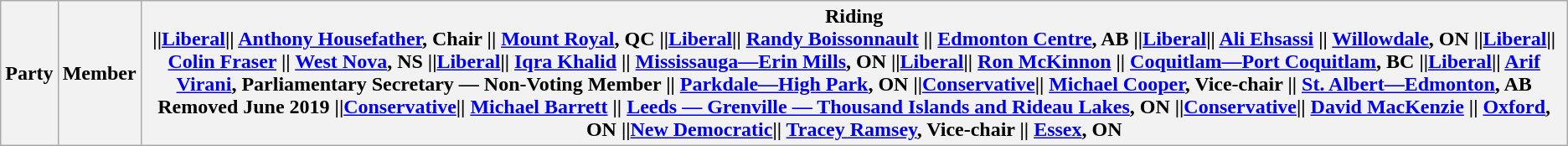<table class="wikitable">
<tr>
<th colspan="2">Party</th>
<th>Member</th>
<th>Riding<br>||<a href='#'>Liberal</a>|| <a href='#'>Anthony Housefather</a>, Chair || <a href='#'>Mount Royal</a>, QC
||<a href='#'>Liberal</a>|| <a href='#'>Randy Boissonnault</a> || <a href='#'>Edmonton Centre</a>, AB
||<a href='#'>Liberal</a>|| <a href='#'>Ali Ehsassi</a> || <a href='#'>Willowdale</a>, ON
||<a href='#'>Liberal</a>|| <a href='#'>Colin Fraser</a> || <a href='#'>West Nova</a>, NS
||<a href='#'>Liberal</a>|| <a href='#'>Iqra Khalid</a> || <a href='#'>Mississauga—Erin Mills</a>, ON
||<a href='#'>Liberal</a>|| <a href='#'>Ron McKinnon</a> || <a href='#'>Coquitlam—Port Coquitlam</a>, BC
||<a href='#'>Liberal</a>|| <a href='#'>Arif Virani</a>, Parliamentary Secretary — Non-Voting Member || <a href='#'>Parkdale—High Park</a>, ON
||<a href='#'>Conservative</a>|| <a href='#'>Michael Cooper</a>, Vice-chair || <a href='#'>St. Albert—Edmonton</a>, AB Removed June 2019
||<a href='#'>Conservative</a>|| <a href='#'>Michael Barrett</a> || <a href='#'>Leeds — Grenville — Thousand Islands and Rideau Lakes</a>, ON
||<a href='#'>Conservative</a>|| <a href='#'>David MacKenzie</a> || <a href='#'>Oxford</a>, ON
||<a href='#'>New Democratic</a>|| <a href='#'>Tracey Ramsey</a>, Vice-chair || <a href='#'>Essex</a>, ON</th>
</tr>
</table>
